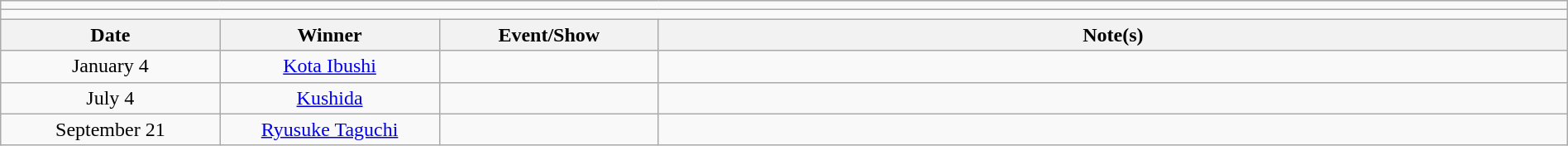<table class="wikitable" style="text-align:center; width:100%;">
<tr>
<td colspan="5"></td>
</tr>
<tr>
<td colspan="5"><strong></strong></td>
</tr>
<tr>
<th width=14%>Date</th>
<th width=14%>Winner</th>
<th width=14%>Event/Show</th>
<th width=58%>Note(s)</th>
</tr>
<tr>
<td>January 4</td>
<td><a href='#'>Kota Ibushi</a></td>
<td></td>
<td align=left></td>
</tr>
<tr>
<td>July 4</td>
<td><a href='#'>Kushida</a></td>
<td></td>
<td align=left></td>
</tr>
<tr>
<td>September 21</td>
<td><a href='#'>Ryusuke Taguchi</a></td>
<td></td>
<td align=left></td>
</tr>
</table>
